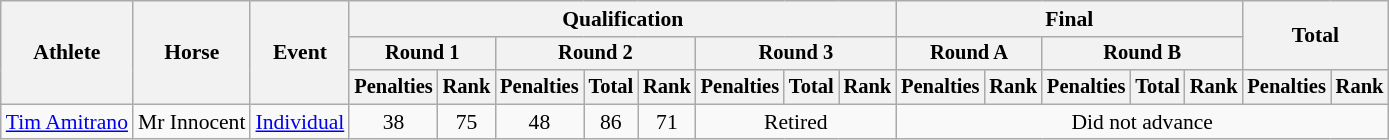<table class="wikitable" style="font-size:90%">
<tr>
<th rowspan="3">Athlete</th>
<th rowspan="3">Horse</th>
<th rowspan="3">Event</th>
<th colspan="8">Qualification</th>
<th colspan="5">Final</th>
<th rowspan=2 colspan="2">Total</th>
</tr>
<tr style="font-size:95%">
<th colspan="2">Round 1</th>
<th colspan="3">Round 2</th>
<th colspan="3">Round 3</th>
<th colspan="2">Round A</th>
<th colspan="3">Round B</th>
</tr>
<tr style="font-size:95%">
<th>Penalties</th>
<th>Rank</th>
<th>Penalties</th>
<th>Total</th>
<th>Rank</th>
<th>Penalties</th>
<th>Total</th>
<th>Rank</th>
<th>Penalties</th>
<th>Rank</th>
<th>Penalties</th>
<th>Total</th>
<th>Rank</th>
<th>Penalties</th>
<th>Rank</th>
</tr>
<tr align=center>
<td align=left><a href='#'>Tim Amitrano</a></td>
<td align=left>Mr Innocent</td>
<td align=left><a href='#'>Individual</a></td>
<td>38</td>
<td>75</td>
<td>48</td>
<td>86</td>
<td>71</td>
<td colspan=3>Retired</td>
<td colspan=7>Did not advance</td>
</tr>
</table>
